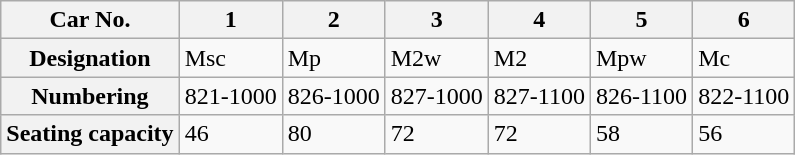<table class="wikitable">
<tr>
<th>Car No.</th>
<th>1</th>
<th>2</th>
<th>3</th>
<th>4</th>
<th>5</th>
<th>6</th>
</tr>
<tr>
<th>Designation</th>
<td>Msc</td>
<td>Mp</td>
<td>M2w</td>
<td>M2</td>
<td>Mpw</td>
<td>Mc</td>
</tr>
<tr>
<th>Numbering</th>
<td>821-1000</td>
<td>826-1000</td>
<td>827-1000</td>
<td>827-1100</td>
<td>826-1100</td>
<td>822-1100</td>
</tr>
<tr>
<th>Seating capacity</th>
<td>46</td>
<td>80</td>
<td>72</td>
<td>72</td>
<td>58</td>
<td>56</td>
</tr>
</table>
